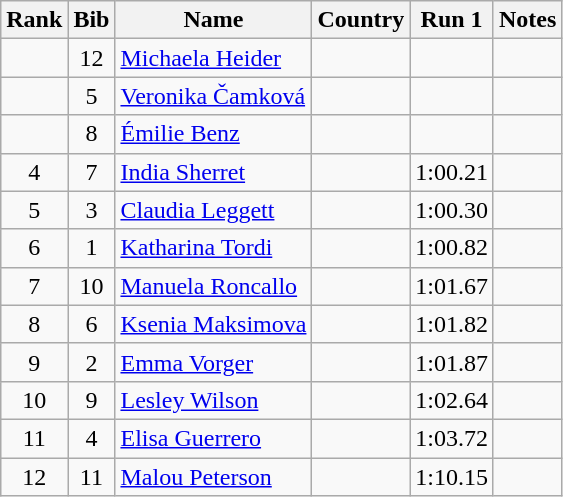<table class="wikitable sortable" style="text-align:center">
<tr>
<th>Rank</th>
<th>Bib</th>
<th>Name</th>
<th>Country</th>
<th>Run 1</th>
<th>Notes</th>
</tr>
<tr>
<td></td>
<td>12</td>
<td align=left><a href='#'>Michaela Heider</a></td>
<td align=left></td>
<td></td>
<td></td>
</tr>
<tr>
<td></td>
<td>5</td>
<td align=left><a href='#'>Veronika Čamková</a></td>
<td align=left></td>
<td></td>
<td></td>
</tr>
<tr>
<td></td>
<td>8</td>
<td align=left><a href='#'>Émilie Benz</a></td>
<td align=left></td>
<td></td>
<td></td>
</tr>
<tr>
<td>4</td>
<td>7</td>
<td align=left><a href='#'>India Sherret</a></td>
<td align=left></td>
<td>1:00.21</td>
<td></td>
</tr>
<tr>
<td>5</td>
<td>3</td>
<td align=left><a href='#'>Claudia Leggett</a></td>
<td align=left></td>
<td>1:00.30</td>
<td></td>
</tr>
<tr>
<td>6</td>
<td>1</td>
<td align=left><a href='#'>Katharina Tordi</a></td>
<td align=left></td>
<td>1:00.82</td>
<td></td>
</tr>
<tr>
<td>7</td>
<td>10</td>
<td align=left><a href='#'>Manuela Roncallo</a></td>
<td align=left></td>
<td>1:01.67</td>
<td></td>
</tr>
<tr>
<td>8</td>
<td>6</td>
<td align=left><a href='#'>Ksenia Maksimova</a></td>
<td align=left></td>
<td>1:01.82</td>
<td></td>
</tr>
<tr>
<td>9</td>
<td>2</td>
<td align=left><a href='#'>Emma Vorger</a></td>
<td align=left></td>
<td>1:01.87</td>
<td></td>
</tr>
<tr>
<td>10</td>
<td>9</td>
<td align=left><a href='#'>Lesley Wilson</a></td>
<td align=left></td>
<td>1:02.64</td>
<td></td>
</tr>
<tr>
<td>11</td>
<td>4</td>
<td align=left><a href='#'>Elisa Guerrero</a></td>
<td align=left></td>
<td>1:03.72</td>
<td></td>
</tr>
<tr>
<td>12</td>
<td>11</td>
<td align=left><a href='#'>Malou Peterson</a></td>
<td align=left></td>
<td>1:10.15</td>
<td></td>
</tr>
</table>
